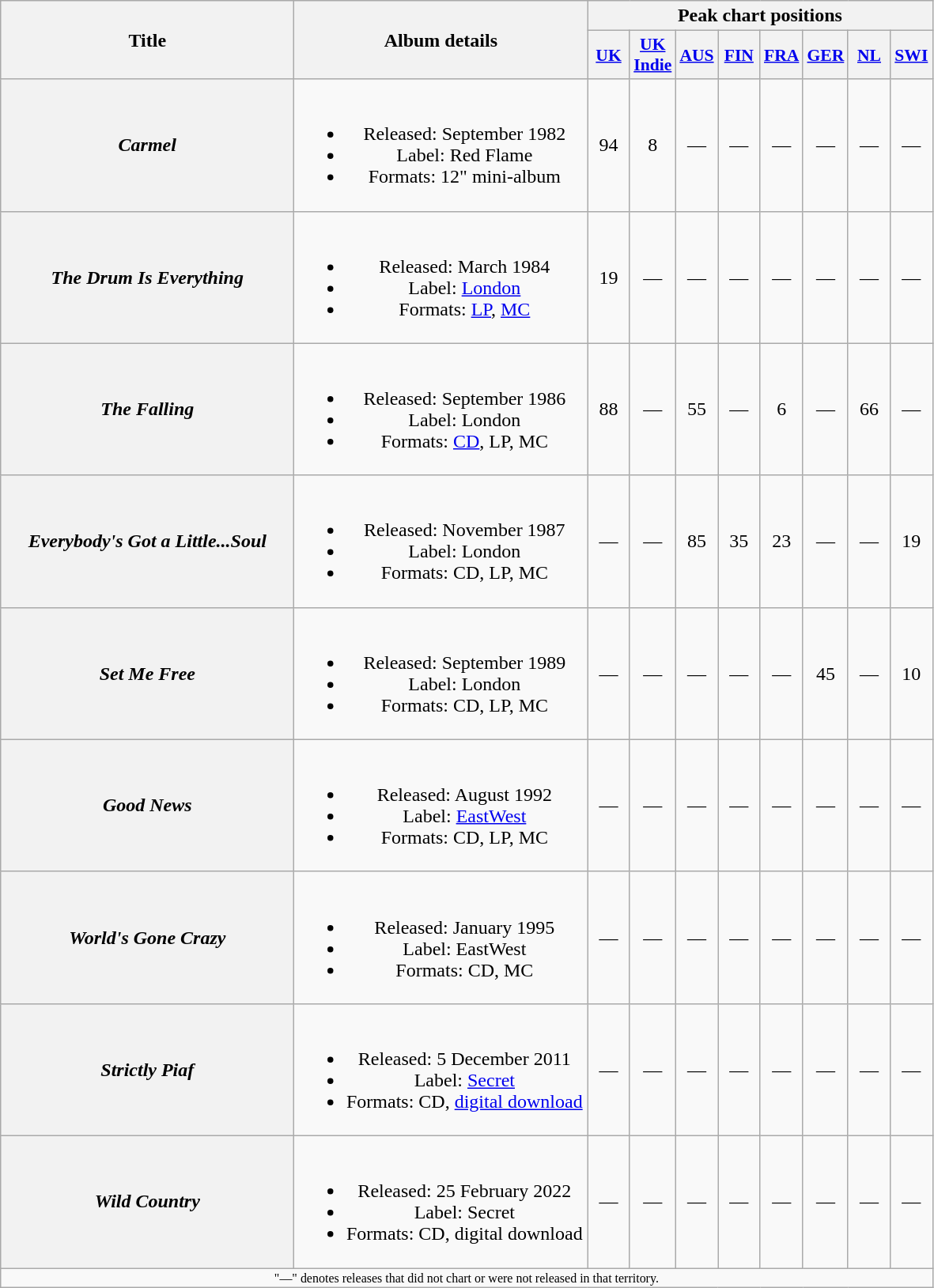<table class="wikitable plainrowheaders" style="text-align:center;">
<tr>
<th rowspan="2" scope="col" style="width:15em;">Title</th>
<th rowspan="2" scope="col" style="width:15em;">Album details</th>
<th colspan="8">Peak chart positions</th>
</tr>
<tr>
<th scope="col" style="width:2em;font-size:90%;"><a href='#'>UK</a><br></th>
<th scope="col" style="width:2em;font-size:90%;"><a href='#'>UK Indie</a><br></th>
<th scope="col" style="width:2em;font-size:90%;"><a href='#'>AUS</a><br></th>
<th scope="col" style="width:2em;font-size:90%;"><a href='#'>FIN</a><br></th>
<th scope="col" style="width:2em;font-size:90%;"><a href='#'>FRA</a><br></th>
<th scope="col" style="width:2em;font-size:90%;"><a href='#'>GER</a><br></th>
<th scope="col" style="width:2em;font-size:90%;"><a href='#'>NL</a><br></th>
<th scope="col" style="width:2em;font-size:90%;"><a href='#'>SWI</a><br></th>
</tr>
<tr>
<th scope="row"><em>Carmel</em></th>
<td><br><ul><li>Released: September 1982</li><li>Label: Red Flame</li><li>Formats: 12" mini-album</li></ul></td>
<td>94</td>
<td>8</td>
<td>—</td>
<td>—</td>
<td>—</td>
<td>—</td>
<td>—</td>
<td>—</td>
</tr>
<tr>
<th scope="row"><em>The Drum Is Everything</em></th>
<td><br><ul><li>Released: March 1984</li><li>Label: <a href='#'>London</a></li><li>Formats: <a href='#'>LP</a>, <a href='#'>MC</a></li></ul></td>
<td>19</td>
<td>—</td>
<td>—</td>
<td>—</td>
<td>—</td>
<td>—</td>
<td>—</td>
<td>—</td>
</tr>
<tr>
<th scope="row"><em>The Falling</em></th>
<td><br><ul><li>Released: September 1986</li><li>Label: London</li><li>Formats: <a href='#'>CD</a>, LP, MC</li></ul></td>
<td>88</td>
<td>—</td>
<td>55</td>
<td>—</td>
<td>6</td>
<td>—</td>
<td>66</td>
<td>—</td>
</tr>
<tr>
<th scope="row"><em>Everybody's Got a Little...Soul</em></th>
<td><br><ul><li>Released: November 1987</li><li>Label: London</li><li>Formats: CD, LP, MC</li></ul></td>
<td>—</td>
<td>—</td>
<td>85</td>
<td>35</td>
<td>23</td>
<td>—</td>
<td>—</td>
<td>19</td>
</tr>
<tr>
<th scope="row"><em>Set Me Free</em></th>
<td><br><ul><li>Released: September 1989</li><li>Label: London</li><li>Formats: CD, LP, MC</li></ul></td>
<td>—</td>
<td>—</td>
<td>—</td>
<td>—</td>
<td>—</td>
<td>45</td>
<td>—</td>
<td>10</td>
</tr>
<tr>
<th scope="row"><em>Good News</em></th>
<td><br><ul><li>Released: August 1992</li><li>Label: <a href='#'>EastWest</a></li><li>Formats: CD, LP, MC</li></ul></td>
<td>—</td>
<td>—</td>
<td>—</td>
<td>—</td>
<td>—</td>
<td>—</td>
<td>—</td>
<td>—</td>
</tr>
<tr>
<th scope="row"><em>World's Gone Crazy</em></th>
<td><br><ul><li>Released: January 1995</li><li>Label: EastWest</li><li>Formats: CD, MC</li></ul></td>
<td>—</td>
<td>—</td>
<td>—</td>
<td>—</td>
<td>—</td>
<td>—</td>
<td>—</td>
<td>—</td>
</tr>
<tr>
<th scope="row"><em>Strictly Piaf</em></th>
<td><br><ul><li>Released: 5 December 2011</li><li>Label: <a href='#'>Secret</a></li><li>Formats: CD, <a href='#'>digital download</a></li></ul></td>
<td>—</td>
<td>—</td>
<td>—</td>
<td>—</td>
<td>—</td>
<td>—</td>
<td>—</td>
<td>—</td>
</tr>
<tr>
<th scope="row"><em>Wild Country</em></th>
<td><br><ul><li>Released: 25 February 2022</li><li>Label: Secret</li><li>Formats: CD, digital download</li></ul></td>
<td>—</td>
<td>—</td>
<td>—</td>
<td>—</td>
<td>—</td>
<td>—</td>
<td>—</td>
<td>—</td>
</tr>
<tr>
<td colspan="10" style="font-size:8pt">"—" denotes releases that did not chart or were not released in that territory.</td>
</tr>
</table>
